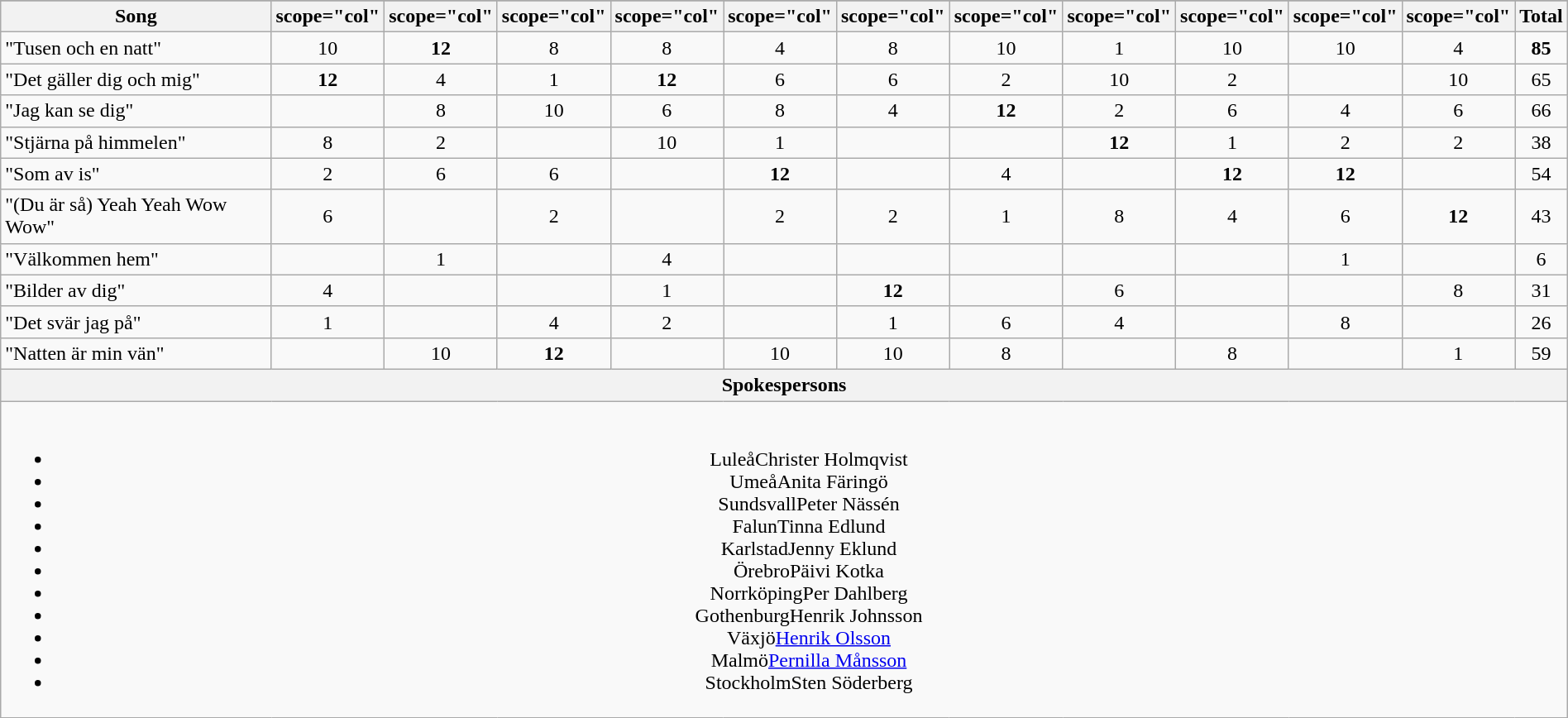<table class="wikitable plainrowheaders" style="margin: 1em auto 1em auto; text-align:center;">
<tr>
</tr>
<tr>
<th scope="col">Song</th>
<th>scope="col" </th>
<th>scope="col" </th>
<th>scope="col" </th>
<th>scope="col" </th>
<th>scope="col" </th>
<th>scope="col" </th>
<th>scope="col" </th>
<th>scope="col" </th>
<th>scope="col" </th>
<th>scope="col" </th>
<th>scope="col" </th>
<th scope="col">Total</th>
</tr>
<tr>
<td align="left">"Tusen och en natt"</td>
<td>10</td>
<td><strong>12</strong></td>
<td>8</td>
<td>8</td>
<td>4</td>
<td>8</td>
<td>10</td>
<td>1</td>
<td>10</td>
<td>10</td>
<td>4</td>
<td><strong>85</strong></td>
</tr>
<tr>
<td align="left">"Det gäller dig och mig"</td>
<td><strong>12</strong></td>
<td>4</td>
<td>1</td>
<td><strong>12</strong></td>
<td>6</td>
<td>6</td>
<td>2</td>
<td>10</td>
<td>2</td>
<td></td>
<td>10</td>
<td>65</td>
</tr>
<tr>
<td align="left">"Jag kan se dig"</td>
<td></td>
<td>8</td>
<td>10</td>
<td>6</td>
<td>8</td>
<td>4</td>
<td><strong>12</strong></td>
<td>2</td>
<td>6</td>
<td>4</td>
<td>6</td>
<td>66</td>
</tr>
<tr>
<td align="left">"Stjärna på himmelen"</td>
<td>8</td>
<td>2</td>
<td></td>
<td>10</td>
<td>1</td>
<td></td>
<td></td>
<td><strong>12</strong></td>
<td>1</td>
<td>2</td>
<td>2</td>
<td>38</td>
</tr>
<tr>
<td align="left">"Som av is"</td>
<td>2</td>
<td>6</td>
<td>6</td>
<td></td>
<td><strong>12</strong></td>
<td></td>
<td>4</td>
<td></td>
<td><strong>12</strong></td>
<td><strong>12</strong></td>
<td></td>
<td>54</td>
</tr>
<tr>
<td align="left">"(Du är så) Yeah Yeah Wow Wow"</td>
<td>6</td>
<td></td>
<td>2</td>
<td></td>
<td>2</td>
<td>2</td>
<td>1</td>
<td>8</td>
<td>4</td>
<td>6</td>
<td><strong>12</strong></td>
<td>43</td>
</tr>
<tr>
<td align="left">"Välkommen hem"</td>
<td></td>
<td>1</td>
<td></td>
<td>4</td>
<td></td>
<td></td>
<td></td>
<td></td>
<td></td>
<td>1</td>
<td></td>
<td>6</td>
</tr>
<tr>
<td align="left">"Bilder av dig"</td>
<td>4</td>
<td></td>
<td></td>
<td>1</td>
<td></td>
<td><strong>12</strong></td>
<td></td>
<td>6</td>
<td></td>
<td></td>
<td>8</td>
<td>31</td>
</tr>
<tr>
<td align="left">"Det svär jag på"</td>
<td>1</td>
<td></td>
<td>4</td>
<td>2</td>
<td></td>
<td>1</td>
<td>6</td>
<td>4</td>
<td></td>
<td>8</td>
<td></td>
<td>26</td>
</tr>
<tr>
<td align="left">"Natten är min vän"</td>
<td></td>
<td>10</td>
<td><strong>12</strong></td>
<td></td>
<td>10</td>
<td>10</td>
<td>8</td>
<td></td>
<td>8</td>
<td></td>
<td>1</td>
<td>59</td>
</tr>
<tr>
<th colspan="13">Spokespersons</th>
</tr>
<tr>
<td colspan="13"><br><ul><li>LuleåChrister Holmqvist</li><li>UmeåAnita Färingö</li><li>SundsvallPeter Nässén</li><li>FalunTinna Edlund</li><li>KarlstadJenny Eklund</li><li>ÖrebroPäivi Kotka</li><li>NorrköpingPer Dahlberg</li><li>GothenburgHenrik Johnsson</li><li>Växjö<a href='#'>Henrik Olsson</a></li><li>Malmö<a href='#'>Pernilla Månsson</a></li><li>StockholmSten Söderberg</li></ul></td>
</tr>
</table>
